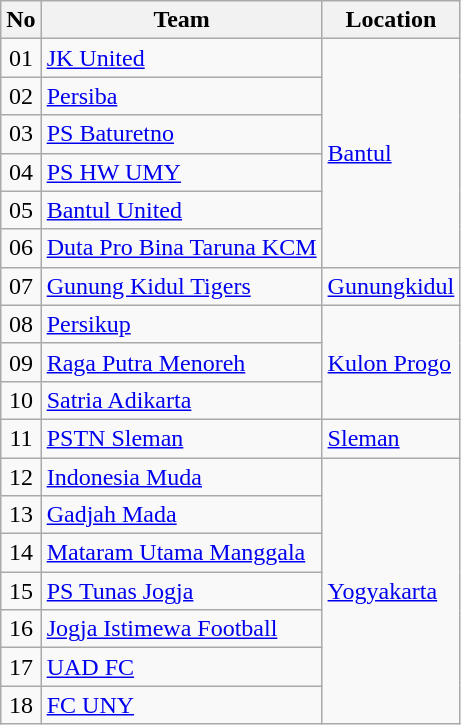<table class="wikitable sortable">
<tr>
<th>No</th>
<th>Team</th>
<th>Location</th>
</tr>
<tr>
<td align=center>01</td>
<td><a href='#'>JK United</a></td>
<td rowspan=6><a href='#'>Bantul</a></td>
</tr>
<tr>
<td align=center>02</td>
<td><a href='#'>Persiba</a></td>
</tr>
<tr>
<td align=center>03</td>
<td><a href='#'>PS Baturetno</a></td>
</tr>
<tr>
<td align=center>04</td>
<td><a href='#'>PS HW UMY</a></td>
</tr>
<tr>
<td align=center>05</td>
<td><a href='#'>Bantul United</a></td>
</tr>
<tr>
<td align=center>06</td>
<td><a href='#'>Duta Pro Bina Taruna KCM</a></td>
</tr>
<tr>
<td align=center>07</td>
<td><a href='#'>Gunung Kidul Tigers</a></td>
<td><a href='#'>Gunungkidul</a></td>
</tr>
<tr>
<td align=center>08</td>
<td><a href='#'>Persikup</a></td>
<td rowspan=3><a href='#'>Kulon Progo</a></td>
</tr>
<tr>
<td align=center>09</td>
<td><a href='#'>Raga Putra Menoreh</a></td>
</tr>
<tr>
<td align=center>10</td>
<td><a href='#'>Satria Adikarta</a></td>
</tr>
<tr>
<td align=center>11</td>
<td><a href='#'>PSTN Sleman</a></td>
<td><a href='#'>Sleman</a></td>
</tr>
<tr>
<td align=center>12</td>
<td><a href='#'>Indonesia Muda</a></td>
<td rowspan=7><a href='#'>Yogyakarta</a></td>
</tr>
<tr>
<td align=center>13</td>
<td><a href='#'>Gadjah Mada</a></td>
</tr>
<tr>
<td align=center>14</td>
<td><a href='#'>Mataram Utama Manggala</a></td>
</tr>
<tr>
<td align=center>15</td>
<td><a href='#'>PS Tunas Jogja</a></td>
</tr>
<tr>
<td align=center>16</td>
<td><a href='#'>Jogja Istimewa Football</a></td>
</tr>
<tr>
<td align=center>17</td>
<td><a href='#'>UAD FC</a></td>
</tr>
<tr>
<td align=center>18</td>
<td><a href='#'>FC UNY</a></td>
</tr>
</table>
